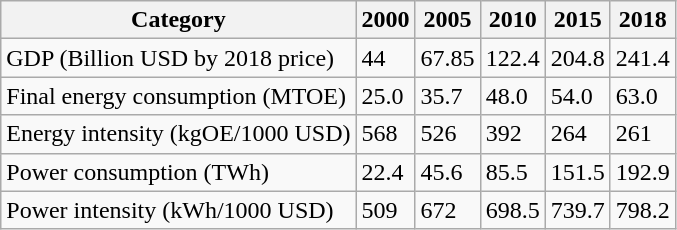<table class="wikitable">
<tr>
<th>Category</th>
<th>2000</th>
<th>2005</th>
<th>2010</th>
<th>2015</th>
<th>2018</th>
</tr>
<tr>
<td>GDP (Billion USD by 2018 price)</td>
<td>44</td>
<td>67.85</td>
<td>122.4</td>
<td>204.8</td>
<td>241.4</td>
</tr>
<tr>
<td>Final energy consumption (MTOE)</td>
<td>25.0</td>
<td>35.7</td>
<td>48.0</td>
<td>54.0</td>
<td>63.0</td>
</tr>
<tr>
<td>Energy intensity (kgOE/1000 USD)</td>
<td>568</td>
<td>526</td>
<td>392</td>
<td>264</td>
<td>261</td>
</tr>
<tr>
<td>Power consumption (TWh)</td>
<td>22.4</td>
<td>45.6</td>
<td>85.5</td>
<td>151.5</td>
<td>192.9</td>
</tr>
<tr>
<td>Power intensity (kWh/1000 USD)</td>
<td>509</td>
<td>672</td>
<td>698.5</td>
<td>739.7</td>
<td>798.2</td>
</tr>
</table>
